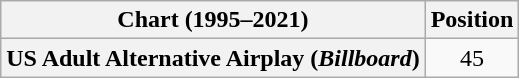<table class="wikitable plainrowheaders" style="text-align:center">
<tr>
<th>Chart (1995–2021)</th>
<th>Position</th>
</tr>
<tr>
<th scope="row">US Adult Alternative Airplay (<em>Billboard</em>)</th>
<td>45</td>
</tr>
</table>
